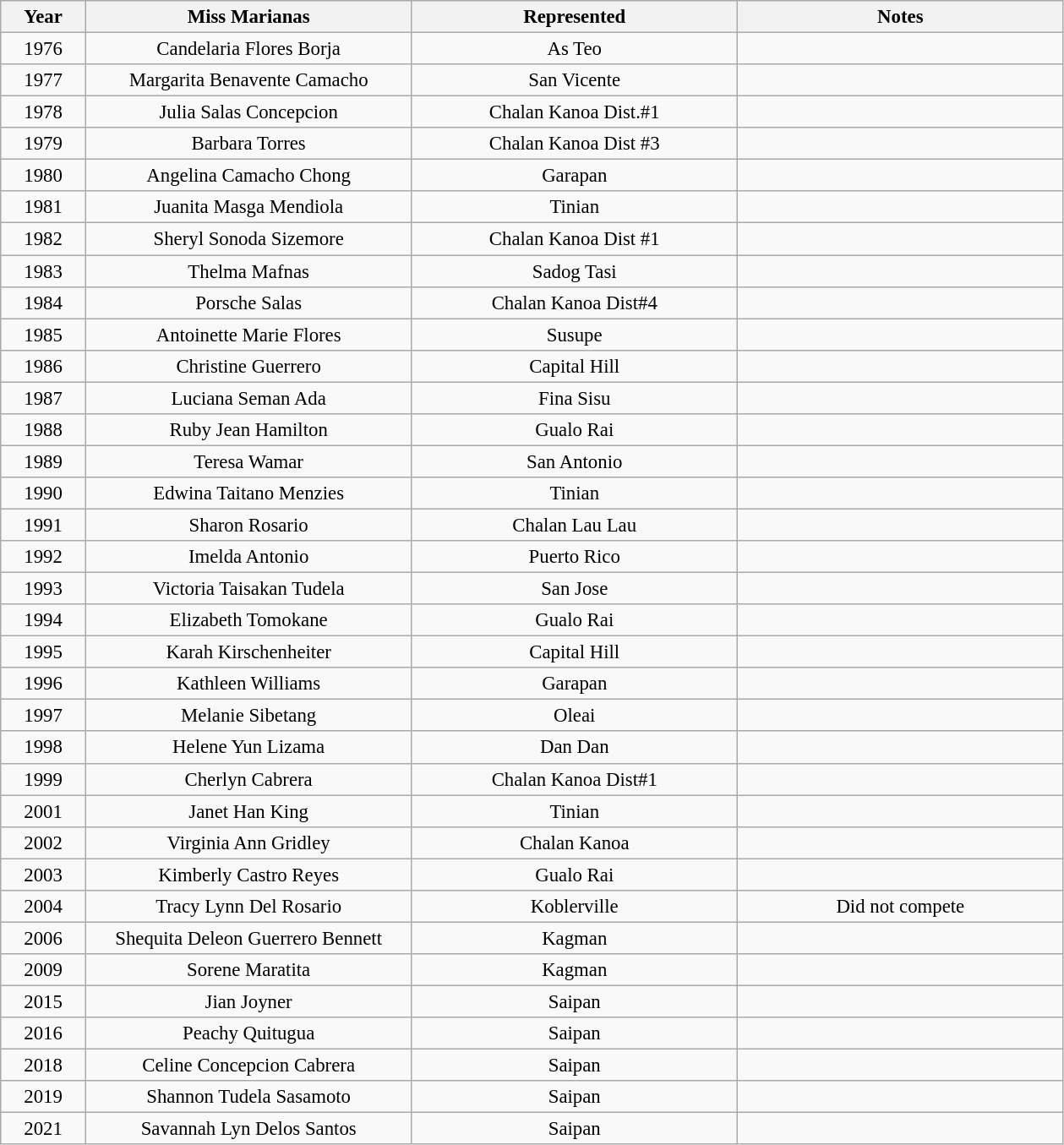<table class="wikitable sortable" style="font-size: 95%; text-align:center">
<tr>
<th width="60">Year</th>
<th width="250">Miss Marianas</th>
<th width="250">Represented</th>
<th width="250">Notes</th>
</tr>
<tr>
<td>1976</td>
<td>Candelaria Flores Borja</td>
<td>As Teo</td>
<td></td>
</tr>
<tr>
<td>1977</td>
<td>Margarita Benavente Camacho</td>
<td>San Vicente</td>
<td></td>
</tr>
<tr>
<td>1978</td>
<td>Julia Salas Concepcion</td>
<td>Chalan Kanoa Dist.#1</td>
<td></td>
</tr>
<tr>
<td>1979</td>
<td>Barbara Torres</td>
<td>Chalan Kanoa Dist #3</td>
<td></td>
</tr>
<tr>
<td>1980</td>
<td>Angelina Camacho Chong</td>
<td>Garapan</td>
<td></td>
</tr>
<tr>
<td>1981</td>
<td>Juanita Masga Mendiola</td>
<td>Tinian</td>
<td></td>
</tr>
<tr>
<td>1982</td>
<td>Sheryl Sonoda Sizemore</td>
<td>Chalan Kanoa Dist #1</td>
<td></td>
</tr>
<tr>
<td>1983</td>
<td>Thelma Mafnas</td>
<td>Sadog Tasi</td>
<td></td>
</tr>
<tr>
<td>1984</td>
<td>Porsche Salas</td>
<td>Chalan Kanoa Dist#4</td>
<td></td>
</tr>
<tr>
<td>1985</td>
<td>Antoinette Marie Flores</td>
<td>Susupe</td>
<td></td>
</tr>
<tr>
<td>1986</td>
<td>Christine Guerrero</td>
<td>Capital Hill</td>
<td></td>
</tr>
<tr>
<td>1987</td>
<td>Luciana Seman Ada</td>
<td>Fina Sisu</td>
<td></td>
</tr>
<tr>
<td>1988</td>
<td>Ruby Jean Hamilton</td>
<td>Gualo Rai</td>
<td></td>
</tr>
<tr>
<td>1989</td>
<td>Teresa Wamar</td>
<td>San Antonio</td>
<td></td>
</tr>
<tr>
<td>1990</td>
<td>Edwina Taitano Menzies</td>
<td>Tinian</td>
<td></td>
</tr>
<tr>
<td>1991</td>
<td>Sharon Rosario</td>
<td>Chalan Lau Lau</td>
<td></td>
</tr>
<tr>
<td>1992</td>
<td>Imelda Antonio</td>
<td>Puerto Rico</td>
<td></td>
</tr>
<tr>
<td>1993</td>
<td>Victoria Taisakan Tudela</td>
<td>San Jose</td>
<td></td>
</tr>
<tr>
<td>1994</td>
<td>Elizabeth Tomokane</td>
<td>Gualo Rai</td>
<td></td>
</tr>
<tr>
<td>1995</td>
<td>Karah Kirschenheiter</td>
<td>Capital Hill</td>
<td></td>
</tr>
<tr>
<td>1996</td>
<td>Kathleen Williams</td>
<td>Garapan</td>
<td></td>
</tr>
<tr>
<td>1997</td>
<td>Melanie Sibetang</td>
<td>Oleai</td>
<td></td>
</tr>
<tr>
<td>1998</td>
<td>Helene Yun Lizama</td>
<td>Dan Dan</td>
<td></td>
</tr>
<tr>
<td>1999</td>
<td>Cherlyn Cabrera</td>
<td>Chalan Kanoa Dist#1</td>
<td></td>
</tr>
<tr>
<td>2001</td>
<td>Janet Han King</td>
<td>Tinian</td>
<td></td>
</tr>
<tr>
<td>2002</td>
<td>Virginia Ann Gridley</td>
<td>Chalan Kanoa</td>
<td></td>
</tr>
<tr>
<td>2003</td>
<td>Kimberly Castro Reyes</td>
<td>Gualo Rai</td>
<td></td>
</tr>
<tr>
<td>2004</td>
<td>Tracy Lynn Del Rosario</td>
<td>Koblerville</td>
<td>Did not compete</td>
</tr>
<tr>
<td>2006</td>
<td>Shequita Deleon Guerrero Bennett</td>
<td>Kagman</td>
<td></td>
</tr>
<tr>
<td>2009</td>
<td>Sorene Maratita</td>
<td>Kagman</td>
<td></td>
</tr>
<tr>
<td>2015</td>
<td>Jian Joyner</td>
<td>Saipan</td>
<td></td>
</tr>
<tr>
<td>2016</td>
<td>Peachy Quitugua</td>
<td>Saipan</td>
<td></td>
</tr>
<tr>
<td>2018</td>
<td>Celine Concepcion Cabrera</td>
<td>Saipan</td>
<td></td>
</tr>
<tr>
<td>2019</td>
<td>Shannon Tudela Sasamoto</td>
<td>Saipan</td>
<td></td>
</tr>
<tr>
<td>2021</td>
<td>Savannah Lyn Delos Santos</td>
<td>Saipan</td>
<td></td>
</tr>
</table>
